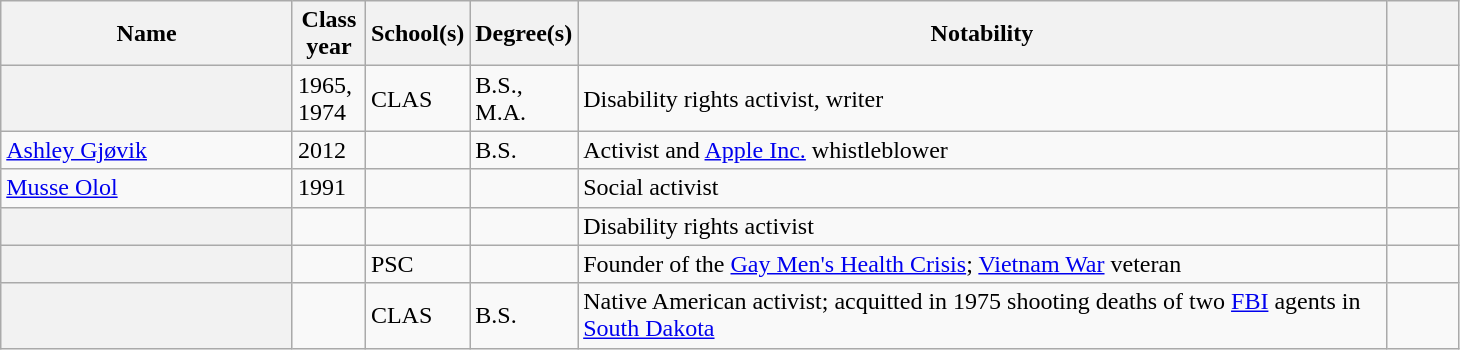<table class="wikitable sortable plainrowheaders" style="width:77%">
<tr>
<th style="width:20%;">Name</th>
<th style="width:5%;">Class year</th>
<th style="width:5%;">School(s)</th>
<th style="width:5%;">Degree(s)</th>
<th style="width:*;" class="unsortable">Notability</th>
<th style="width:5%;" class="unsortable"></th>
</tr>
<tr>
<th scope="row"></th>
<td>1965, 1974</td>
<td>CLAS</td>
<td>B.S., M.A.</td>
<td>Disability rights activist, writer</td>
<td align="center"></td>
</tr>
<tr>
<td><a href='#'>Ashley Gjøvik</a></td>
<td>2012</td>
<td></td>
<td>B.S.</td>
<td>Activist and <a href='#'>Apple Inc.</a> whistleblower</td>
<td></td>
</tr>
<tr>
<td><a href='#'>Musse Olol</a></td>
<td>1991</td>
<td></td>
<td></td>
<td>Social activist </td>
<td></td>
</tr>
<tr>
<th scope="row"></th>
<td></td>
<td></td>
<td></td>
<td>Disability rights activist</td>
<td align="center"></td>
</tr>
<tr>
<th scope="row"></th>
<td></td>
<td>PSC</td>
<td></td>
<td>Founder of the <a href='#'>Gay Men's Health Crisis</a>; <a href='#'>Vietnam War</a> veteran</td>
<td align="center"></td>
</tr>
<tr>
<th scope="row"></th>
<td></td>
<td>CLAS</td>
<td>B.S.</td>
<td>Native American activist; acquitted in 1975 shooting deaths of two <a href='#'>FBI</a> agents in <a href='#'>South Dakota</a></td>
<td align="center"></td>
</tr>
</table>
